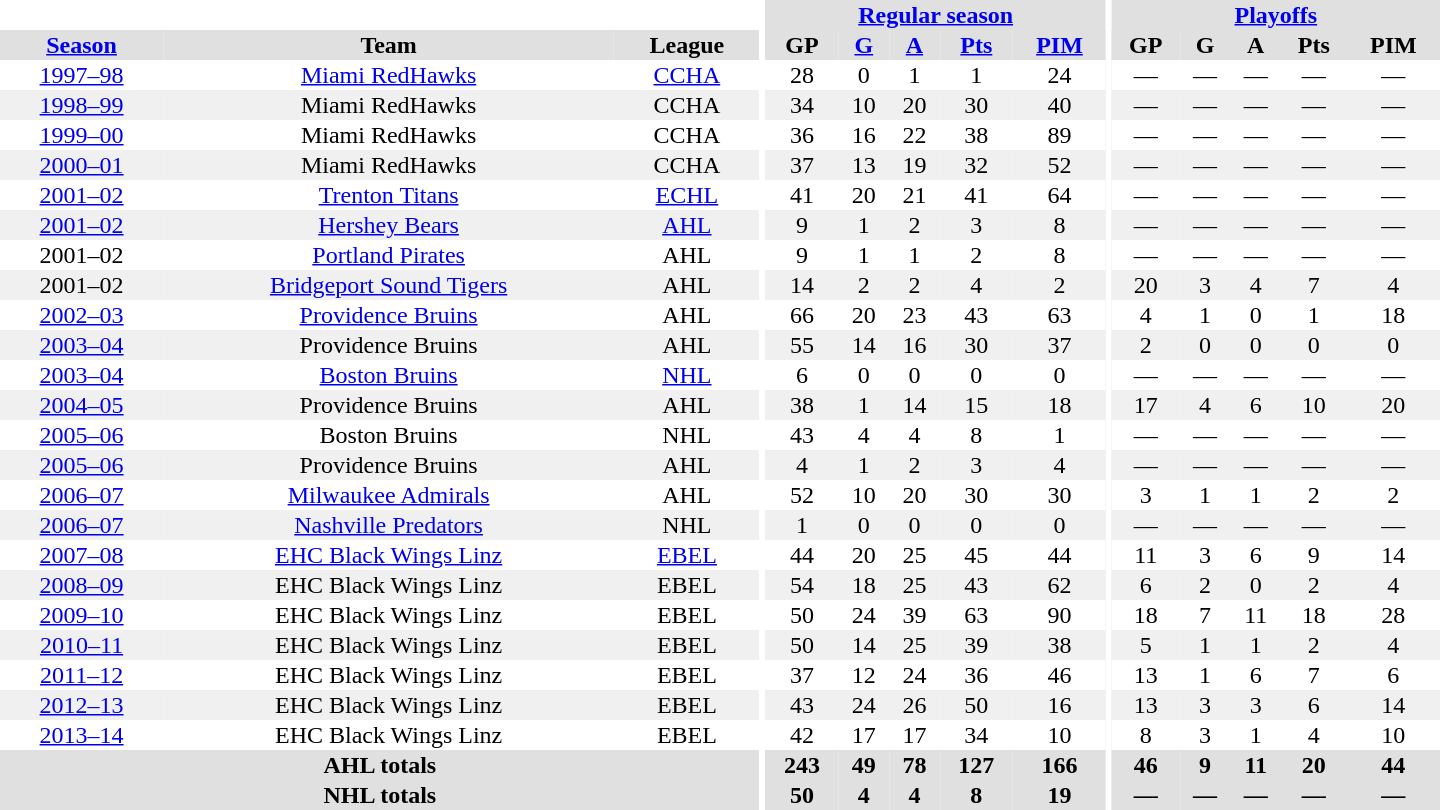<table border="0" cellpadding="1" cellspacing="0" style="text-align:center; width:60em">
<tr bgcolor="#e0e0e0">
<th colspan="3" bgcolor="#ffffff"></th>
<th rowspan="99" bgcolor="#ffffff"></th>
<th colspan="5"><a href='#'>Regular season</a></th>
<th rowspan="99" bgcolor="#ffffff"></th>
<th colspan="5"><a href='#'>Playoffs</a></th>
</tr>
<tr bgcolor="#e0e0e0">
<th><a href='#'>Season</a></th>
<th>Team</th>
<th>League</th>
<th>GP</th>
<th><a href='#'>G</a></th>
<th><a href='#'>A</a></th>
<th><a href='#'>Pts</a></th>
<th><a href='#'>PIM</a></th>
<th>GP</th>
<th>G</th>
<th>A</th>
<th>Pts</th>
<th>PIM</th>
</tr>
<tr>
<td><a href='#'>1997–98</a></td>
<td><a href='#'>Miami RedHawks</a></td>
<td><a href='#'>CCHA</a></td>
<td>28</td>
<td>0</td>
<td>1</td>
<td>1</td>
<td>24</td>
<td>—</td>
<td>—</td>
<td>—</td>
<td>—</td>
<td>—</td>
</tr>
<tr bgcolor="#f0f0f0">
<td><a href='#'>1998–99</a></td>
<td>Miami RedHawks</td>
<td>CCHA</td>
<td>34</td>
<td>10</td>
<td>20</td>
<td>30</td>
<td>40</td>
<td>—</td>
<td>—</td>
<td>—</td>
<td>—</td>
<td>—</td>
</tr>
<tr>
<td><a href='#'>1999–00</a></td>
<td>Miami RedHawks</td>
<td>CCHA</td>
<td>36</td>
<td>16</td>
<td>22</td>
<td>38</td>
<td>89</td>
<td>—</td>
<td>—</td>
<td>—</td>
<td>—</td>
<td>—</td>
</tr>
<tr bgcolor="#f0f0f0">
<td><a href='#'>2000–01</a></td>
<td>Miami RedHawks</td>
<td>CCHA</td>
<td>37</td>
<td>13</td>
<td>19</td>
<td>32</td>
<td>52</td>
<td>—</td>
<td>—</td>
<td>—</td>
<td>—</td>
<td>—</td>
</tr>
<tr>
<td><a href='#'>2001–02</a></td>
<td><a href='#'>Trenton Titans</a></td>
<td><a href='#'>ECHL</a></td>
<td>41</td>
<td>20</td>
<td>21</td>
<td>41</td>
<td>64</td>
<td>—</td>
<td>—</td>
<td>—</td>
<td>—</td>
<td>—</td>
</tr>
<tr bgcolor="#f0f0f0">
<td><a href='#'>2001–02</a></td>
<td><a href='#'>Hershey Bears</a></td>
<td><a href='#'>AHL</a></td>
<td>9</td>
<td>1</td>
<td>2</td>
<td>3</td>
<td>8</td>
<td>—</td>
<td>—</td>
<td>—</td>
<td>—</td>
<td>—</td>
</tr>
<tr>
<td>2001–02</td>
<td><a href='#'>Portland Pirates</a></td>
<td>AHL</td>
<td>9</td>
<td>1</td>
<td>1</td>
<td>2</td>
<td>8</td>
<td>—</td>
<td>—</td>
<td>—</td>
<td>—</td>
<td>—</td>
</tr>
<tr bgcolor="#f0f0f0">
<td>2001–02</td>
<td><a href='#'>Bridgeport Sound Tigers</a></td>
<td>AHL</td>
<td>14</td>
<td>2</td>
<td>2</td>
<td>4</td>
<td>2</td>
<td>20</td>
<td>3</td>
<td>4</td>
<td>7</td>
<td>4</td>
</tr>
<tr>
<td><a href='#'>2002–03</a></td>
<td><a href='#'>Providence Bruins</a></td>
<td>AHL</td>
<td>66</td>
<td>20</td>
<td>23</td>
<td>43</td>
<td>63</td>
<td>4</td>
<td>1</td>
<td>0</td>
<td>1</td>
<td>18</td>
</tr>
<tr bgcolor="#f0f0f0">
<td><a href='#'>2003–04</a></td>
<td>Providence Bruins</td>
<td>AHL</td>
<td>55</td>
<td>14</td>
<td>16</td>
<td>30</td>
<td>37</td>
<td>2</td>
<td>0</td>
<td>0</td>
<td>0</td>
<td>0</td>
</tr>
<tr>
<td><a href='#'>2003–04</a></td>
<td><a href='#'>Boston Bruins</a></td>
<td><a href='#'>NHL</a></td>
<td>6</td>
<td>0</td>
<td>0</td>
<td>0</td>
<td>0</td>
<td>—</td>
<td>—</td>
<td>—</td>
<td>—</td>
<td>—</td>
</tr>
<tr bgcolor="#f0f0f0">
<td><a href='#'>2004–05</a></td>
<td>Providence Bruins</td>
<td>AHL</td>
<td>38</td>
<td>1</td>
<td>14</td>
<td>15</td>
<td>18</td>
<td>17</td>
<td>4</td>
<td>6</td>
<td>10</td>
<td>20</td>
</tr>
<tr>
<td><a href='#'>2005–06</a></td>
<td>Boston Bruins</td>
<td>NHL</td>
<td>43</td>
<td>4</td>
<td>4</td>
<td>8</td>
<td>1</td>
<td>—</td>
<td>—</td>
<td>—</td>
<td>—</td>
<td>—</td>
</tr>
<tr bgcolor="#f0f0f0">
<td><a href='#'>2005–06</a></td>
<td>Providence Bruins</td>
<td>AHL</td>
<td>4</td>
<td>1</td>
<td>2</td>
<td>3</td>
<td>4</td>
<td>—</td>
<td>—</td>
<td>—</td>
<td>—</td>
<td>—</td>
</tr>
<tr>
<td><a href='#'>2006–07</a></td>
<td><a href='#'>Milwaukee Admirals</a></td>
<td>AHL</td>
<td>52</td>
<td>10</td>
<td>20</td>
<td>30</td>
<td>30</td>
<td>3</td>
<td>1</td>
<td>1</td>
<td>2</td>
<td>2</td>
</tr>
<tr bgcolor="#f0f0f0">
<td><a href='#'>2006–07</a></td>
<td><a href='#'>Nashville Predators</a></td>
<td>NHL</td>
<td>1</td>
<td>0</td>
<td>0</td>
<td>0</td>
<td>0</td>
<td>—</td>
<td>—</td>
<td>—</td>
<td>—</td>
<td>—</td>
</tr>
<tr>
<td><a href='#'>2007–08</a></td>
<td><a href='#'>EHC Black Wings Linz</a></td>
<td><a href='#'>EBEL</a></td>
<td>44</td>
<td>20</td>
<td>25</td>
<td>45</td>
<td>44</td>
<td>11</td>
<td>3</td>
<td>6</td>
<td>9</td>
<td>14</td>
</tr>
<tr bgcolor="#f0f0f0">
<td><a href='#'>2008–09</a></td>
<td>EHC Black Wings Linz</td>
<td>EBEL</td>
<td>54</td>
<td>18</td>
<td>25</td>
<td>43</td>
<td>62</td>
<td>6</td>
<td>2</td>
<td>0</td>
<td>2</td>
<td>4</td>
</tr>
<tr>
<td><a href='#'>2009–10</a></td>
<td>EHC Black Wings Linz</td>
<td>EBEL</td>
<td>50</td>
<td>24</td>
<td>39</td>
<td>63</td>
<td>90</td>
<td>18</td>
<td>7</td>
<td>11</td>
<td>18</td>
<td>28</td>
</tr>
<tr bgcolor="#f0f0f0">
<td><a href='#'>2010–11</a></td>
<td>EHC Black Wings Linz</td>
<td>EBEL</td>
<td>50</td>
<td>14</td>
<td>25</td>
<td>39</td>
<td>38</td>
<td>5</td>
<td>1</td>
<td>1</td>
<td>2</td>
<td>4</td>
</tr>
<tr>
<td><a href='#'>2011–12</a></td>
<td>EHC Black Wings Linz</td>
<td>EBEL</td>
<td>37</td>
<td>12</td>
<td>24</td>
<td>36</td>
<td>46</td>
<td>13</td>
<td>1</td>
<td>6</td>
<td>7</td>
<td>6</td>
</tr>
<tr bgcolor="#f0f0f0">
<td><a href='#'>2012–13</a></td>
<td>EHC Black Wings Linz</td>
<td>EBEL</td>
<td>43</td>
<td>24</td>
<td>26</td>
<td>50</td>
<td>16</td>
<td>13</td>
<td>3</td>
<td>3</td>
<td>6</td>
<td>14</td>
</tr>
<tr>
<td><a href='#'>2013–14</a></td>
<td>EHC Black Wings Linz</td>
<td>EBEL</td>
<td>42</td>
<td>17</td>
<td>17</td>
<td>34</td>
<td>10</td>
<td>8</td>
<td>3</td>
<td>1</td>
<td>4</td>
<td>10</td>
</tr>
<tr bgcolor="#e0e0e0">
<th colspan="3">AHL totals</th>
<th>243</th>
<th>49</th>
<th>78</th>
<th>127</th>
<th>166</th>
<th>46</th>
<th>9</th>
<th>11</th>
<th>20</th>
<th>44</th>
</tr>
<tr bgcolor="#e0e0e0">
<th colspan="3">NHL totals</th>
<th>50</th>
<th>4</th>
<th>4</th>
<th>8</th>
<th>19</th>
<th>—</th>
<th>—</th>
<th>—</th>
<th>—</th>
<th>—</th>
</tr>
</table>
